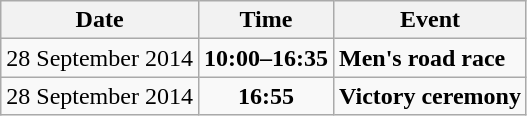<table class="wikitable">
<tr>
<th>Date</th>
<th>Time</th>
<th>Event</th>
</tr>
<tr>
<td>28 September 2014</td>
<td><strong>10:00–16:35</strong></td>
<td><strong>Men's road race</strong></td>
</tr>
<tr>
<td>28 September 2014</td>
<td align=center><strong>16:55</strong></td>
<td><strong>Victory ceremony</strong></td>
</tr>
</table>
